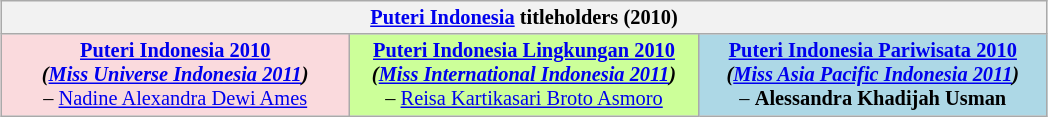<table class=wikitable style="font-size:85%; margin:auto; text-align:center">
<tr>
<th width="90%" colspan=4><strong><a href='#'>Puteri Indonesia</a> titleholders (2010)</strong></th>
</tr>
<tr>
<td width="30%" bgcolor=#fadadd><strong><a href='#'>Puteri Indonesia 2010</a></strong><br><strong><em>(<a href='#'>Miss Universe Indonesia 2011</a>)</em></strong><br> – <a href='#'>Nadine Alexandra Dewi Ames</a></td>
<td width="30%" bgcolor=#ccff99><strong><a href='#'>Puteri Indonesia Lingkungan 2010</a></strong><br><strong><em>(<a href='#'>Miss International Indonesia 2011</a>)</em></strong><br> – <a href='#'>Reisa Kartikasari Broto Asmoro</a></td>
<td width="30%" bgcolor=#ADD8E6><strong><a href='#'>Puteri Indonesia Pariwisata 2010</a></strong><br><strong><em>(<a href='#'>Miss Asia Pacific Indonesia 2011</a>)</em></strong><br> – <strong>Alessandra Khadijah Usman</strong></td>
</tr>
</table>
